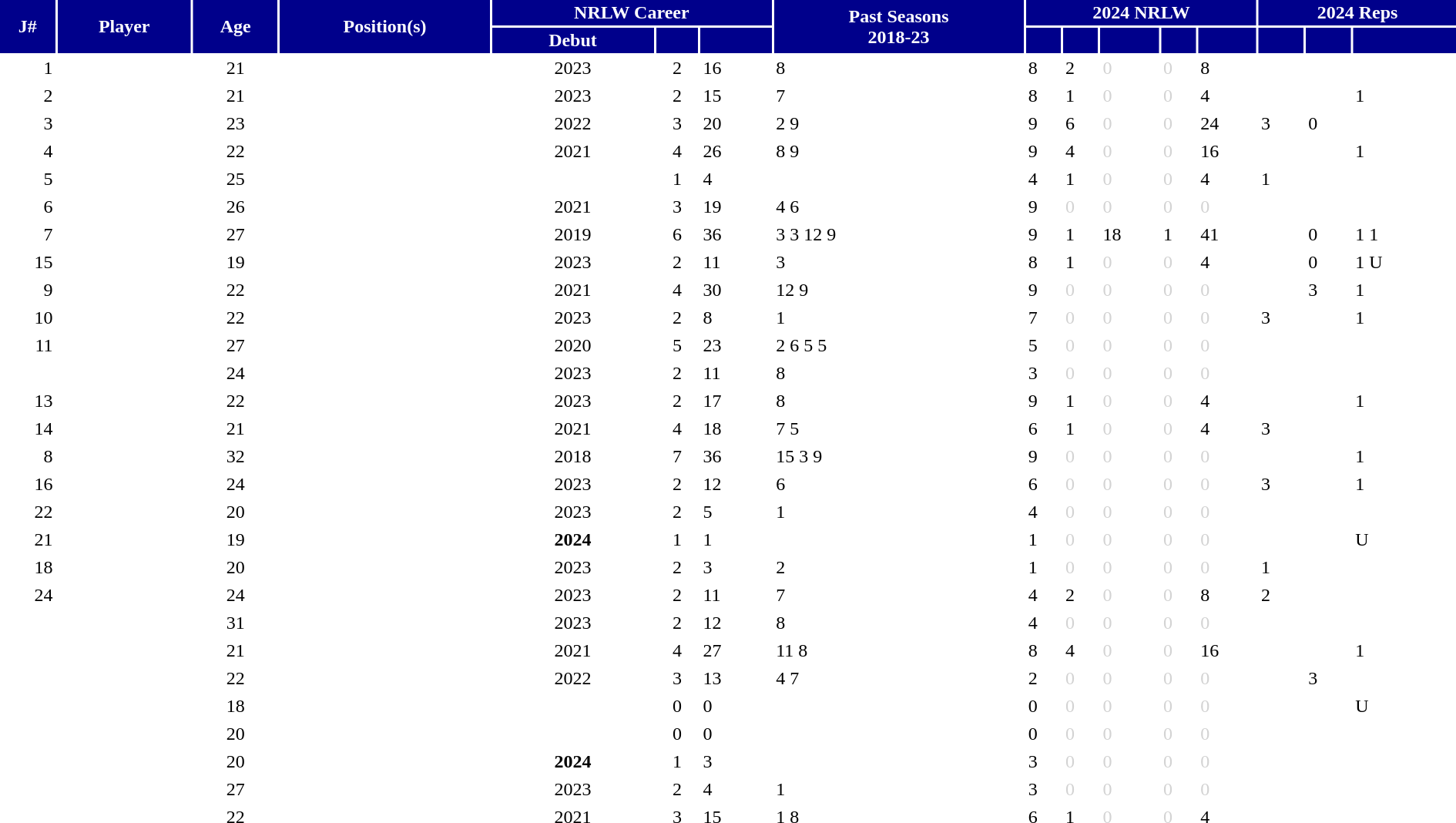<table class="sortable" border="0" cellspacing="2" cellpadding="2" style="width:100%;" style="text-align:right;">
<tr style="background:darkblue; color:white">
<th rowspan=2>J#</th>
<th rowspan=2 align=center>Player</th>
<th rowspan=2>Age</th>
<th rowspan=2>Position(s)</th>
<th colspan=3 align=center>NRLW Career</th>
<th rowspan=2 class="unsortable" align=center>Past Seasons<br>2018-23</th>
<th colspan=5 align=center>2024 NRLW</th>
<th colspan=3 align=center>2024 Reps</th>
</tr>
<tr style="background:darkblue; color:white">
<th>Debut</th>
<th></th>
<th></th>
<th></th>
<th></th>
<th class="unsortable"></th>
<th class="unsortable"></th>
<th></th>
<th class="unsortable"></th>
<th class="unsortable"></th>
<th class="unsortable"></th>
</tr>
<tr>
<td align=right>1</td>
<td align=left></td>
<td align=center>21</td>
<td align=center></td>
<td align=center>2023</td>
<td align=center>2</td>
<td>16</td>
<td align=left> 8</td>
<td align=left> 8</td>
<td>2</td>
<td style="color:lightgray">0</td>
<td style="color:lightgray">0</td>
<td>8</td>
<td></td>
<td></td>
<td></td>
</tr>
<tr>
<td align=right>2</td>
<td align=left></td>
<td align=center>21</td>
<td align=center></td>
<td align=center>2023</td>
<td align=center>2</td>
<td>15</td>
<td align=left> 7</td>
<td align=left> 8</td>
<td>1</td>
<td style="color:lightgray">0</td>
<td style="color:lightgray">0</td>
<td>4</td>
<td></td>
<td></td>
<td> 1</td>
</tr>
<tr>
<td align=right>3</td>
<td align=left></td>
<td align=center>23</td>
<td align=center></td>
<td align=center>2022</td>
<td align=center>3</td>
<td>20</td>
<td align=left> 2  9</td>
<td align=left> 9</td>
<td>6</td>
<td style="color:lightgray">0</td>
<td style="color:lightgray">0</td>
<td>24</td>
<td> 3</td>
<td> 0</td>
<td></td>
</tr>
<tr>
<td align=right>4</td>
<td align=left></td>
<td align=center>22</td>
<td align=center></td>
<td align=center>2021</td>
<td align=center>4</td>
<td>26</td>
<td align=left> 8  9</td>
<td align=left> 9</td>
<td>4</td>
<td style="color:lightgray">0</td>
<td style="color:lightgray">0</td>
<td>16</td>
<td></td>
<td></td>
<td> 1</td>
</tr>
<tr>
<td align=right>5</td>
<td align=left></td>
<td align=center>25</td>
<td align=center></td>
<td align=center></td>
<td align=center>1</td>
<td>4</td>
<td align=left></td>
<td align=left> 4</td>
<td>1</td>
<td style="color:lightgray">0</td>
<td style="color:lightgray">0</td>
<td>4</td>
<td> 1</td>
<td></td>
<td></td>
</tr>
<tr>
<td align=right>6</td>
<td align=left></td>
<td align=center>26</td>
<td align=center></td>
<td align=center>2021</td>
<td align=center>3</td>
<td>19</td>
<td align=left> 4  6</td>
<td align=left> 9</td>
<td style="color:lightgray">0</td>
<td style="color:lightgray">0</td>
<td style="color:lightgray">0</td>
<td style="color:lightgray">0</td>
<td></td>
<td></td>
<td></td>
</tr>
<tr>
<td align=right>7</td>
<td align=left></td>
<td align=center>27</td>
<td align=center></td>
<td align=center>2019</td>
<td align=center>6</td>
<td>36</td>
<td align=left> 3  3  12  9</td>
<td align=left> 9</td>
<td>1</td>
<td>18</td>
<td>1</td>
<td>41</td>
<td></td>
<td> 0</td>
<td> 1  1</td>
</tr>
<tr>
<td align=right>15</td>
<td align=left></td>
<td align=center>19</td>
<td align=center></td>
<td align=center>2023</td>
<td align=center>2</td>
<td>11</td>
<td align=left> 3</td>
<td align=left> 8</td>
<td>1</td>
<td style="color:lightgray">0</td>
<td style="color:lightgray">0</td>
<td>4</td>
<td></td>
<td> 0</td>
<td> 1  U</td>
</tr>
<tr>
<td align=right>9</td>
<td align=left></td>
<td align=center>22</td>
<td align=center></td>
<td align=center>2021</td>
<td align=center>4</td>
<td>30</td>
<td align=left> 12  9</td>
<td align=left> 9</td>
<td style="color:lightgray">0</td>
<td style="color:lightgray">0</td>
<td style="color:lightgray">0</td>
<td style="color:lightgray">0</td>
<td></td>
<td> 3</td>
<td> 1</td>
</tr>
<tr>
<td align=right>10</td>
<td align=left></td>
<td align=center>22</td>
<td align=center></td>
<td align=center>2023</td>
<td align=center>2</td>
<td>8</td>
<td align=left> 1</td>
<td align=left> 7</td>
<td style="color:lightgray">0</td>
<td style="color:lightgray">0</td>
<td style="color:lightgray">0</td>
<td style="color:lightgray">0</td>
<td> 3</td>
<td></td>
<td> 1</td>
</tr>
<tr>
<td align=right>11</td>
<td align=left></td>
<td align=center>27</td>
<td align=center></td>
<td align=center>2020</td>
<td align=center>5</td>
<td>23</td>
<td align=left> 2  6  5  5</td>
<td align=left> 5</td>
<td style="color:lightgray">0</td>
<td style="color:lightgray">0</td>
<td style="color:lightgray">0</td>
<td style="color:lightgray">0</td>
<td></td>
<td></td>
<td></td>
</tr>
<tr>
<td align=right></td>
<td align=left></td>
<td align=center>24</td>
<td align=center></td>
<td align=center>2023</td>
<td align=center>2</td>
<td>11</td>
<td align=left> 8</td>
<td align=left> 3</td>
<td style="color:lightgray">0</td>
<td style="color:lightgray">0</td>
<td style="color:lightgray">0</td>
<td style="color:lightgray">0</td>
<td></td>
<td></td>
<td></td>
</tr>
<tr>
<td align=right>13</td>
<td align=left></td>
<td align=center>22</td>
<td align=center></td>
<td align=center>2023</td>
<td align=center>2</td>
<td>17</td>
<td align=left> 8</td>
<td align=left> 9</td>
<td>1</td>
<td style="color:lightgray">0</td>
<td style="color:lightgray">0</td>
<td>4</td>
<td></td>
<td></td>
<td> 1</td>
</tr>
<tr>
<td align=right>14</td>
<td align=left></td>
<td align=center>21</td>
<td align=center></td>
<td align=center>2021</td>
<td align=center>4</td>
<td>18</td>
<td align=left> 7  5</td>
<td align=left> 6</td>
<td>1</td>
<td style="color:lightgray">0</td>
<td style="color:lightgray">0</td>
<td>4</td>
<td> 3</td>
<td></td>
<td></td>
</tr>
<tr>
<td align=right>8</td>
<td align=left></td>
<td align=center>32</td>
<td align=center></td>
<td align=center>2018</td>
<td align=center>7</td>
<td>36</td>
<td align=left> 15  3  9</td>
<td align=left> 9</td>
<td style="color:lightgray">0</td>
<td style="color:lightgray">0</td>
<td style="color:lightgray">0</td>
<td style="color:lightgray">0</td>
<td></td>
<td></td>
<td> 1</td>
</tr>
<tr>
<td align=right>16</td>
<td align=left></td>
<td align=center>24</td>
<td align=center></td>
<td align=center>2023</td>
<td align=center>2</td>
<td>12</td>
<td align=left> 6</td>
<td align=left> 6</td>
<td style="color:lightgray">0</td>
<td style="color:lightgray">0</td>
<td style="color:lightgray">0</td>
<td style="color:lightgray">0</td>
<td> 3</td>
<td></td>
<td> 1</td>
</tr>
<tr>
<td align=right>22</td>
<td align=left></td>
<td align=center>20</td>
<td align=center></td>
<td align=center>2023</td>
<td align=center>2</td>
<td>5</td>
<td align=left> 1</td>
<td align=left> 4</td>
<td style="color:lightgray">0</td>
<td style="color:lightgray">0</td>
<td style="color:lightgray">0</td>
<td style="color:lightgray">0</td>
<td></td>
<td></td>
<td></td>
</tr>
<tr>
<td align=right>21</td>
<td align=left></td>
<td align=center>19</td>
<td align=center></td>
<td align=center><strong>2024</strong></td>
<td align=center>1</td>
<td>1</td>
<td align=left></td>
<td align=left> 1</td>
<td style="color:lightgray">0</td>
<td style="color:lightgray">0</td>
<td style="color:lightgray">0</td>
<td style="color:lightgray">0</td>
<td></td>
<td></td>
<td> U</td>
</tr>
<tr>
<td align=right>18</td>
<td align=left></td>
<td align=center>20</td>
<td align=center></td>
<td align=center>2023</td>
<td align=center>2</td>
<td>3</td>
<td align=left> 2</td>
<td align=left> 1</td>
<td style="color:lightgray">0</td>
<td style="color:lightgray">0</td>
<td style="color:lightgray">0</td>
<td style="color:lightgray">0</td>
<td> 1</td>
<td></td>
<td></td>
</tr>
<tr>
<td align=right>24</td>
<td align=left></td>
<td align=center>24</td>
<td align=center></td>
<td align=center>2023</td>
<td align=center>2</td>
<td>11</td>
<td align=left> 7</td>
<td align=left> 4</td>
<td>2</td>
<td style="color:lightgray">0</td>
<td style="color:lightgray">0</td>
<td>8</td>
<td> 2</td>
<td></td>
<td></td>
</tr>
<tr>
<td align=right></td>
<td align=left></td>
<td align=center>31</td>
<td align=center></td>
<td align=center>2023</td>
<td align=center>2</td>
<td>12</td>
<td align=left> 8</td>
<td align=left> 4</td>
<td style="color:lightgray">0</td>
<td style="color:lightgray">0</td>
<td style="color:lightgray">0</td>
<td style="color:lightgray">0</td>
<td></td>
<td></td>
<td></td>
</tr>
<tr>
<td align=right></td>
<td align=left></td>
<td align=center>21</td>
<td align=center></td>
<td align=center>2021</td>
<td align=center>4</td>
<td>27</td>
<td align=left> 11  8</td>
<td align=left> 8</td>
<td>4</td>
<td style="color:lightgray">0</td>
<td style="color:lightgray">0</td>
<td>16</td>
<td></td>
<td></td>
<td> 1</td>
</tr>
<tr>
<td align=right></td>
<td align=left></td>
<td align=center>22</td>
<td align=center></td>
<td align=center>2022</td>
<td align=center>3</td>
<td>13</td>
<td align=left> 4  7</td>
<td align=left> 2</td>
<td style="color:lightgray">0</td>
<td style="color:lightgray">0</td>
<td style="color:lightgray">0</td>
<td style="color:lightgray">0</td>
<td></td>
<td> 3</td>
<td></td>
</tr>
<tr>
<td align=right></td>
<td align=left></td>
<td align=center>18</td>
<td align=center></td>
<td align=center></td>
<td align=center>0</td>
<td>0</td>
<td align=left></td>
<td align=left> 0</td>
<td style="color:lightgray">0</td>
<td style="color:lightgray">0</td>
<td style="color:lightgray">0</td>
<td style="color:lightgray">0</td>
<td></td>
<td></td>
<td> U</td>
</tr>
<tr>
<td align=right></td>
<td align=left></td>
<td align=center>20</td>
<td align=center></td>
<td align=center></td>
<td align=center>0</td>
<td>0</td>
<td align=left></td>
<td align=left> 0</td>
<td style="color:lightgray">0</td>
<td style="color:lightgray">0</td>
<td style="color:lightgray">0</td>
<td style="color:lightgray">0</td>
<td></td>
<td></td>
<td></td>
</tr>
<tr>
<td align=right></td>
<td align=left></td>
<td align=center>20</td>
<td align=center></td>
<td align=center><strong>2024</strong></td>
<td align=center>1</td>
<td>3</td>
<td align=left></td>
<td align=left> 3</td>
<td style="color:lightgray">0</td>
<td style="color:lightgray">0</td>
<td style="color:lightgray">0</td>
<td style="color:lightgray">0</td>
<td></td>
<td></td>
<td></td>
</tr>
<tr>
<td align=right></td>
<td align=left></td>
<td align=center>27</td>
<td align=center></td>
<td align=center>2023</td>
<td align=center>2</td>
<td>4</td>
<td align=left> 1</td>
<td align=left> 3</td>
<td style="color:lightgray">0</td>
<td style="color:lightgray">0</td>
<td style="color:lightgray">0</td>
<td style="color:lightgray">0</td>
<td></td>
<td></td>
<td></td>
</tr>
<tr>
<td align=right></td>
<td align=left></td>
<td align=center>22</td>
<td align=center></td>
<td align=center>2021</td>
<td align=center>3</td>
<td>15</td>
<td align=left> 1  8</td>
<td align=left> 6</td>
<td>1</td>
<td style="color:lightgray">0</td>
<td style="color:lightgray">0</td>
<td>4</td>
<td></td>
<td></td>
<td></td>
</tr>
</table>
